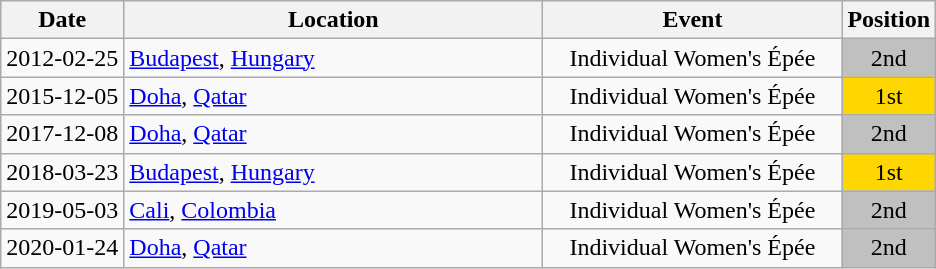<table class="wikitable" style="text-align:center;">
<tr>
<th>Date</th>
<th style="width:17em">Location</th>
<th style="width:12em">Event</th>
<th>Position</th>
</tr>
<tr>
<td>2012-02-25</td>
<td rowspan="1" align="left"> <a href='#'>Budapest</a>, <a href='#'>Hungary</a></td>
<td>Individual Women's Épée</td>
<td bgcolor="silver">2nd</td>
</tr>
<tr>
<td>2015-12-05</td>
<td rowspan="1" align="left"> <a href='#'>Doha</a>, <a href='#'>Qatar</a></td>
<td>Individual Women's Épée</td>
<td bgcolor="gold">1st</td>
</tr>
<tr>
<td>2017-12-08</td>
<td rowspan="1" align="left"> <a href='#'>Doha</a>, <a href='#'>Qatar</a></td>
<td>Individual Women's Épée</td>
<td bgcolor="silver">2nd</td>
</tr>
<tr>
<td>2018-03-23</td>
<td rowspan="1" align="left"> <a href='#'>Budapest</a>, <a href='#'>Hungary</a></td>
<td>Individual Women's Épée</td>
<td bgcolor="gold">1st</td>
</tr>
<tr>
<td>2019-05-03</td>
<td rowspan="1" align="left"> <a href='#'>Cali</a>, <a href='#'>Colombia</a></td>
<td>Individual Women's Épée</td>
<td bgcolor="silver">2nd</td>
</tr>
<tr>
<td>2020-01-24</td>
<td rowspan="1" align="left"> <a href='#'>Doha</a>, <a href='#'>Qatar</a></td>
<td>Individual Women's Épée</td>
<td bgcolor="silver">2nd</td>
</tr>
</table>
